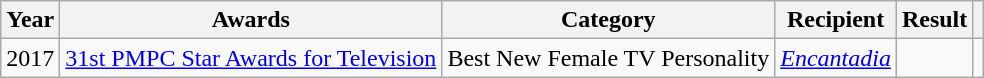<table class="wikitable" background: #f9f9f9>
<tr>
<th>Year</th>
<th>Awards</th>
<th>Category</th>
<th>Recipient</th>
<th>Result</th>
<th></th>
</tr>
<tr>
<td>2017</td>
<td><a href='#'>31st PMPC Star Awards for Television</a></td>
<td>Best New Female TV Personality</td>
<td><em><a href='#'>Encantadia</a></em></td>
<td></td>
<td></td>
</tr>
</table>
